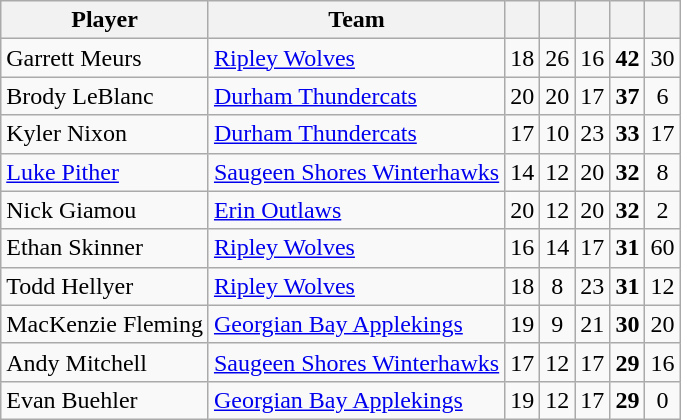<table class="wikitable" style="text-align:center">
<tr>
<th width:30%;">Player</th>
<th width:30%;">Team</th>
<th width:7.5%;"></th>
<th width:7.5%;"></th>
<th width:7.5%;"></th>
<th width:7.5%;"></th>
<th width:7.5%;"></th>
</tr>
<tr>
<td align=left>Garrett Meurs</td>
<td align=left><a href='#'>Ripley Wolves</a></td>
<td>18</td>
<td>26</td>
<td>16</td>
<td><strong>42</strong></td>
<td>30</td>
</tr>
<tr>
<td align=left>Brody LeBlanc</td>
<td align=left><a href='#'>Durham Thundercats</a></td>
<td>20</td>
<td>20</td>
<td>17</td>
<td><strong>37</strong></td>
<td>6</td>
</tr>
<tr>
<td align=left>Kyler Nixon</td>
<td align=left><a href='#'>Durham Thundercats</a></td>
<td>17</td>
<td>10</td>
<td>23</td>
<td><strong>33</strong></td>
<td>17</td>
</tr>
<tr>
<td align=left><a href='#'>Luke Pither</a></td>
<td align=left><a href='#'>Saugeen Shores Winterhawks</a></td>
<td>14</td>
<td>12</td>
<td>20</td>
<td><strong>32</strong></td>
<td>8</td>
</tr>
<tr>
<td align=left>Nick Giamou</td>
<td align=left><a href='#'>Erin Outlaws</a></td>
<td>20</td>
<td>12</td>
<td>20</td>
<td><strong>32</strong></td>
<td>2</td>
</tr>
<tr>
<td align=left>Ethan Skinner</td>
<td align=left><a href='#'>Ripley Wolves</a></td>
<td>16</td>
<td>14</td>
<td>17</td>
<td><strong>31</strong></td>
<td>60</td>
</tr>
<tr>
<td align=left>Todd Hellyer</td>
<td align=left><a href='#'>Ripley Wolves</a></td>
<td>18</td>
<td>8</td>
<td>23</td>
<td><strong>31</strong></td>
<td>12</td>
</tr>
<tr>
<td align=left>MacKenzie Fleming</td>
<td align=left><a href='#'>Georgian Bay Applekings</a></td>
<td>19</td>
<td>9</td>
<td>21</td>
<td><strong>30</strong></td>
<td>20</td>
</tr>
<tr>
<td align=left>Andy Mitchell</td>
<td align=left><a href='#'>Saugeen Shores Winterhawks</a></td>
<td>17</td>
<td>12</td>
<td>17</td>
<td><strong>29</strong></td>
<td>16</td>
</tr>
<tr>
<td align=left>Evan Buehler</td>
<td align=left><a href='#'>Georgian Bay Applekings</a></td>
<td>19</td>
<td>12</td>
<td>17</td>
<td><strong>29</strong></td>
<td>0</td>
</tr>
</table>
